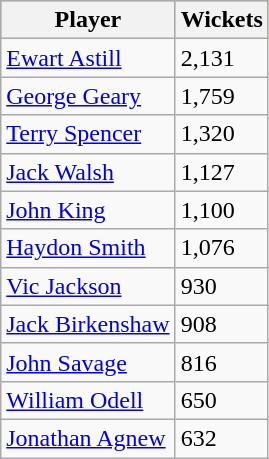<table class="wikitable">
<tr style="background:#bdb76b;">
<th>Player</th>
<th>Wickets</th>
</tr>
<tr>
<td><a href='#'>Ewart Astill</a></td>
<td>2,131</td>
</tr>
<tr>
<td><a href='#'>George Geary</a></td>
<td>1,759</td>
</tr>
<tr>
<td><a href='#'>Terry Spencer</a></td>
<td>1,320</td>
</tr>
<tr>
<td><a href='#'>Jack Walsh</a></td>
<td>1,127</td>
</tr>
<tr>
<td><a href='#'>John King</a></td>
<td>1,100</td>
</tr>
<tr>
<td><a href='#'>Haydon Smith</a></td>
<td>1,076</td>
</tr>
<tr>
<td><a href='#'>Vic Jackson</a></td>
<td>930</td>
</tr>
<tr>
<td><a href='#'>Jack Birkenshaw</a></td>
<td>908</td>
</tr>
<tr>
<td><a href='#'>John Savage</a></td>
<td>816</td>
</tr>
<tr (Gordon Parsons) | 809|>
<td><a href='#'>William Odell</a></td>
<td>650</td>
</tr>
<tr>
<td><a href='#'>Jonathan Agnew</a></td>
<td>632</td>
</tr>
</table>
